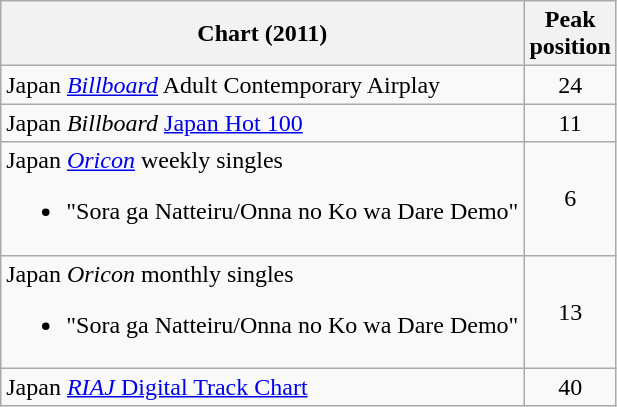<table class="wikitable sortable">
<tr>
<th>Chart (2011)</th>
<th>Peak<br>position</th>
</tr>
<tr>
<td>Japan <em><a href='#'>Billboard</a></em> Adult Contemporary Airplay</td>
<td align="center">24</td>
</tr>
<tr>
<td>Japan <em>Billboard</em> <a href='#'>Japan Hot 100</a></td>
<td align="center">11</td>
</tr>
<tr>
<td>Japan <em><a href='#'>Oricon</a></em> weekly singles<br><ul><li>"Sora ga Natteiru/Onna no Ko wa Dare Demo"</li></ul></td>
<td align="center">6</td>
</tr>
<tr>
<td>Japan <em>Oricon</em> monthly singles<br><ul><li>"Sora ga Natteiru/Onna no Ko wa Dare Demo"</li></ul></td>
<td align="center">13</td>
</tr>
<tr>
<td>Japan <a href='#'><em>RIAJ</em> Digital Track Chart</a></td>
<td align="center">40</td>
</tr>
</table>
